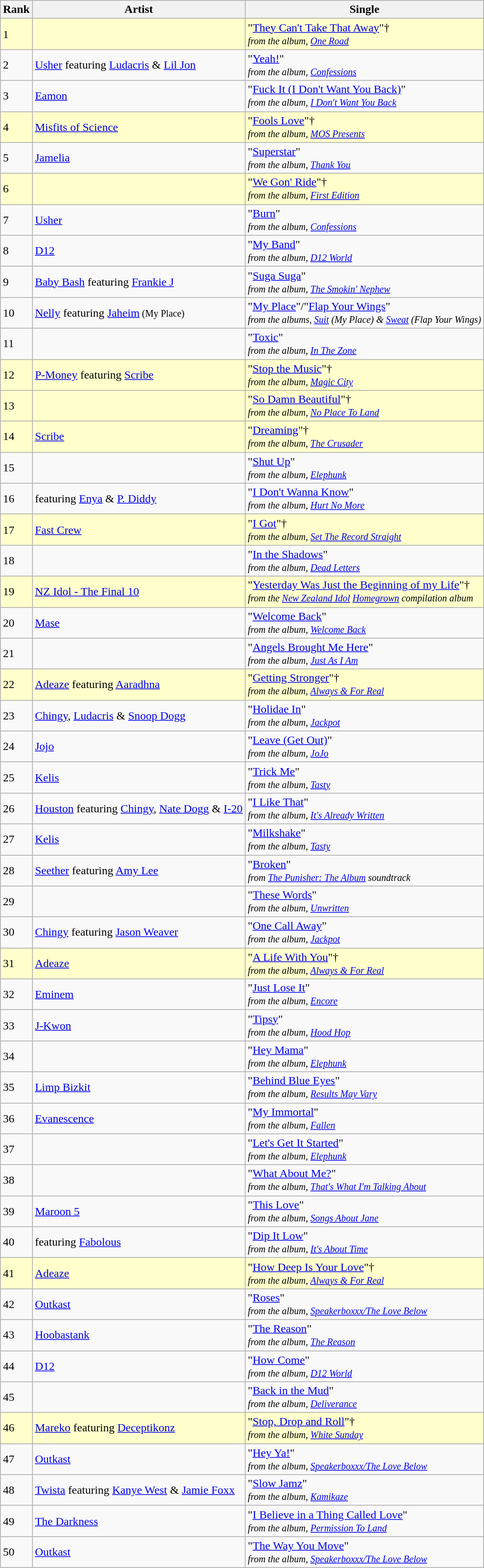<table class="wikitable sortable">
<tr>
<th>Rank</th>
<th>Artist</th>
<th>Single</th>
</tr>
<tr bgcolor="#FFFFCC">
<td>1</td>
<td></td>
<td>"<a href='#'>They Can't Take That Away</a>"† <br><small><em>from the album, <a href='#'>One Road</a></em></small><br></td>
</tr>
<tr>
<td>2</td>
<td><a href='#'>Usher</a> featuring <a href='#'>Ludacris</a> & <a href='#'>Lil Jon</a></td>
<td>"<a href='#'>Yeah!</a>" <br><small><em>from the album, <a href='#'>Confessions</a></em></small><br></td>
</tr>
<tr>
<td>3</td>
<td><a href='#'>Eamon</a></td>
<td>"<a href='#'>Fuck It (I Don't Want You Back)</a>" <br><small><em>from the album, <a href='#'>I Don't Want You Back</a></em></small><br></td>
</tr>
<tr bgcolor="#FFFFCC">
<td>4</td>
<td><a href='#'>Misfits of Science</a></td>
<td>"<a href='#'>Fools Love</a>"† <br><small><em>from the album, <a href='#'>MOS Presents</a></em></small><br></td>
</tr>
<tr>
<td>5</td>
<td><a href='#'>Jamelia</a></td>
<td>"<a href='#'>Superstar</a>" <br><small><em>from the album, <a href='#'>Thank You</a></em></small><br></td>
</tr>
<tr bgcolor="#FFFFCC">
<td>6</td>
<td></td>
<td>"<a href='#'>We Gon' Ride</a>"† <br><small><em>from the album, <a href='#'>First Edition</a></em></small><br></td>
</tr>
<tr>
<td>7</td>
<td><a href='#'>Usher</a></td>
<td>"<a href='#'>Burn</a>" <br><small><em>from the album, <a href='#'>Confessions</a></em></small><br></td>
</tr>
<tr>
<td>8</td>
<td><a href='#'>D12</a></td>
<td>"<a href='#'>My Band</a>" <br><small><em>from the album, <a href='#'>D12 World</a></em></small><br></td>
</tr>
<tr>
<td>9</td>
<td><a href='#'>Baby Bash</a> featuring <a href='#'>Frankie J</a></td>
<td>"<a href='#'>Suga Suga</a>" <br><small><em>from the album, <a href='#'>The Smokin' Nephew</a></em></small><br></td>
</tr>
<tr>
<td>10</td>
<td><a href='#'>Nelly</a> featuring <a href='#'>Jaheim</a><small> (My Place)</small></td>
<td>"<a href='#'>My Place</a>"/"<a href='#'>Flap Your Wings</a>" <br><small><em>from the albums, <a href='#'>Suit</a> (My Place) & <a href='#'>Sweat</a> (Flap Your Wings) </em></small><br></td>
</tr>
<tr>
<td>11</td>
<td></td>
<td>"<a href='#'>Toxic</a>" <br><small><em>from the album, <a href='#'>In The Zone</a></em></small><br></td>
</tr>
<tr bgcolor="#FFFFCC">
<td>12</td>
<td><a href='#'>P-Money</a> featuring <a href='#'>Scribe</a></td>
<td>"<a href='#'>Stop the Music</a>"† <br><small><em>from the album, <a href='#'>Magic City</a></em></small><br></td>
</tr>
<tr bgcolor="#FFFFCC">
<td>13</td>
<td></td>
<td>"<a href='#'>So Damn Beautiful</a>"† <br><small><em>from the album, <a href='#'>No Place To Land</a></em></small><br></td>
</tr>
<tr bgcolor="#FFFFCC">
<td>14</td>
<td><a href='#'>Scribe</a></td>
<td>"<a href='#'>Dreaming</a>"† <br><small><em>from the album, <a href='#'>The Crusader</a></em></small><br></td>
</tr>
<tr>
<td>15</td>
<td></td>
<td>"<a href='#'>Shut Up</a>" <br><small><em>from the album, <a href='#'>Elephunk</a></em></small><br></td>
</tr>
<tr>
<td>16</td>
<td> featuring <a href='#'>Enya</a> & <a href='#'>P. Diddy</a></td>
<td>"<a href='#'>I Don't Wanna Know</a>" <br><small><em>from the album, <a href='#'>Hurt No More</a></em></small><br></td>
</tr>
<tr bgcolor="#FFFFCC">
<td>17</td>
<td><a href='#'>Fast Crew</a></td>
<td>"<a href='#'>I Got</a>"† <br><small><em>from the album, <a href='#'>Set The Record Straight</a></em></small><br></td>
</tr>
<tr>
<td>18</td>
<td></td>
<td>"<a href='#'>In the Shadows</a>" <br><small><em>from the album, <a href='#'>Dead Letters</a></em></small><br></td>
</tr>
<tr bgcolor="#FFFFCC">
<td>19</td>
<td><a href='#'>NZ Idol - The Final 10</a></td>
<td>"<a href='#'>Yesterday Was Just the Beginning of my Life</a>"† <br><small><em>from the <a href='#'>New Zealand Idol</a> <a href='#'>Homegrown</a> compilation album</em></small><br></td>
</tr>
<tr>
<td>20</td>
<td><a href='#'>Mase</a></td>
<td>"<a href='#'>Welcome Back</a>" <br><small><em>from the album, <a href='#'>Welcome Back</a></em></small><br></td>
</tr>
<tr>
<td>21</td>
<td></td>
<td>"<a href='#'>Angels Brought Me Here</a>" <br><small><em>from the album, <a href='#'>Just As I Am</a></em></small><br></td>
</tr>
<tr bgcolor="#FFFFCC">
<td>22</td>
<td><a href='#'>Adeaze</a> featuring <a href='#'>Aaradhna</a></td>
<td>"<a href='#'>Getting Stronger</a>"† <br><small><em>from the album, <a href='#'>Always & For Real</a></em></small><br></td>
</tr>
<tr>
<td>23</td>
<td><a href='#'>Chingy</a>, <a href='#'>Ludacris</a> & <a href='#'>Snoop Dogg</a></td>
<td>"<a href='#'>Holidae In</a>" <br><small><em>from the album, <a href='#'>Jackpot</a></em></small><br></td>
</tr>
<tr>
<td>24</td>
<td><a href='#'>Jojo</a></td>
<td>"<a href='#'>Leave (Get Out)</a>" <br><small><em>from the album, <a href='#'>JoJo</a></em></small><br></td>
</tr>
<tr>
<td>25</td>
<td><a href='#'>Kelis</a></td>
<td>"<a href='#'>Trick Me</a>" <br><small><em>from the album, <a href='#'>Tasty</a></em></small><br></td>
</tr>
<tr>
<td>26</td>
<td><a href='#'>Houston</a> featuring <a href='#'>Chingy</a>, <a href='#'>Nate Dogg</a> & <a href='#'>I-20</a></td>
<td>"<a href='#'>I Like That</a>" <br><small><em>from the album, <a href='#'>It's Already Written</a></em></small><br></td>
</tr>
<tr>
<td>27</td>
<td><a href='#'>Kelis</a></td>
<td>"<a href='#'>Milkshake</a>" <br><small><em>from the album, <a href='#'>Tasty</a></em></small><br></td>
</tr>
<tr>
<td>28</td>
<td><a href='#'>Seether</a> featuring <a href='#'>Amy Lee</a></td>
<td>"<a href='#'>Broken</a>" <br><small><em>from <a href='#'>The Punisher: The Album</a> soundtrack</em></small><br></td>
</tr>
<tr>
<td>29</td>
<td></td>
<td>"<a href='#'>These Words</a>" <br><small><em>from the album, <a href='#'>Unwritten</a></em></small><br></td>
</tr>
<tr>
<td>30</td>
<td><a href='#'>Chingy</a> featuring <a href='#'>Jason Weaver</a></td>
<td>"<a href='#'>One Call Away</a>" <br><small><em>from the album, <a href='#'>Jackpot</a></em></small><br></td>
</tr>
<tr bgcolor="#FFFFCC">
<td>31</td>
<td><a href='#'>Adeaze</a></td>
<td>"<a href='#'>A Life With You</a>"† <br><small><em>from the album, <a href='#'>Always & For Real</a></em></small><br></td>
</tr>
<tr>
<td>32</td>
<td><a href='#'>Eminem</a></td>
<td>"<a href='#'>Just Lose It</a>" <br><small><em>from the album, <a href='#'>Encore</a></em></small><br></td>
</tr>
<tr>
<td>33</td>
<td><a href='#'>J-Kwon</a></td>
<td>"<a href='#'>Tipsy</a>" <br><small><em>from the album, <a href='#'>Hood Hop</a></em></small><br></td>
</tr>
<tr>
<td>34</td>
<td></td>
<td>"<a href='#'>Hey Mama</a>" <br><small><em>from the album, <a href='#'>Elephunk</a></em></small><br></td>
</tr>
<tr>
<td>35</td>
<td><a href='#'>Limp Bizkit</a></td>
<td>"<a href='#'>Behind Blue Eyes</a>" <br><small><em>from the album, <a href='#'>Results May Vary</a></em></small><br></td>
</tr>
<tr>
<td>36</td>
<td><a href='#'>Evanescence</a></td>
<td>"<a href='#'>My Immortal</a>" <br><small><em>from the album, <a href='#'>Fallen</a></em></small><br></td>
</tr>
<tr>
<td>37</td>
<td></td>
<td>"<a href='#'>Let's Get It Started</a>" <br><small><em>from the album, <a href='#'>Elephunk</a></em></small><br></td>
</tr>
<tr>
<td>38</td>
<td></td>
<td>"<a href='#'>What About Me?</a>" <br><small><em>from the album, <a href='#'>That's What I'm Talking About</a></em></small><br></td>
</tr>
<tr>
<td>39</td>
<td><a href='#'>Maroon 5</a></td>
<td>"<a href='#'>This Love</a>" <br><small><em>from the album, <a href='#'>Songs About Jane</a></em></small><br></td>
</tr>
<tr>
<td>40</td>
<td> featuring <a href='#'>Fabolous</a></td>
<td>"<a href='#'>Dip It Low</a>" <br><small><em>from the album, <a href='#'>It's About Time</a></em></small><br></td>
</tr>
<tr bgcolor="#FFFFCC">
<td>41</td>
<td><a href='#'>Adeaze</a></td>
<td>"<a href='#'>How Deep Is Your Love</a>"† <br><small><em>from the album, <a href='#'>Always & For Real</a></em></small><br></td>
</tr>
<tr>
<td>42</td>
<td><a href='#'>Outkast</a></td>
<td>"<a href='#'>Roses</a>" <br><small><em>from the album, <a href='#'>Speakerboxxx/The Love Below</a></em></small><br></td>
</tr>
<tr>
<td>43</td>
<td><a href='#'>Hoobastank</a></td>
<td>"<a href='#'>The Reason</a>" <br><small><em>from the album, <a href='#'>The Reason</a></em></small><br></td>
</tr>
<tr>
<td>44</td>
<td><a href='#'>D12</a></td>
<td>"<a href='#'>How Come</a>" <br><small><em>from the album, <a href='#'>D12 World</a></em></small><br></td>
</tr>
<tr>
<td>45</td>
<td></td>
<td>"<a href='#'>Back in the Mud</a>" <br><small><em>from the album, <a href='#'>Deliverance</a></em></small><br></td>
</tr>
<tr bgcolor="#FFFFCC">
<td>46</td>
<td><a href='#'>Mareko</a> featuring <a href='#'>Deceptikonz</a></td>
<td>"<a href='#'>Stop, Drop and Roll</a>"† <br><small><em>from the album, <a href='#'>White Sunday</a></em></small><br></td>
</tr>
<tr>
<td>47</td>
<td><a href='#'>Outkast</a></td>
<td>"<a href='#'>Hey Ya!</a>" <br><small><em>from the album, <a href='#'>Speakerboxxx/The Love Below</a></em></small><br></td>
</tr>
<tr>
<td>48</td>
<td><a href='#'>Twista</a> featuring <a href='#'>Kanye West</a> & <a href='#'>Jamie Foxx</a></td>
<td>"<a href='#'>Slow Jamz</a>" <br><small><em>from the album, <a href='#'>Kamikaze</a></em></small><br></td>
</tr>
<tr>
<td>49</td>
<td><a href='#'>The Darkness</a></td>
<td>"<a href='#'>I Believe in a Thing Called Love</a>" <br><small><em>from the album, <a href='#'>Permission To Land</a></em></small><br></td>
</tr>
<tr>
<td>50</td>
<td><a href='#'>Outkast</a></td>
<td>"<a href='#'>The Way You Move</a>" <br><small><em>from the album, <a href='#'>Speakerboxxx/The Love Below</a></em></small><br></td>
</tr>
</table>
